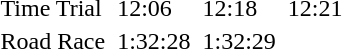<table>
<tr>
<td>Time Trial</td>
<td></td>
<td>12:06</td>
<td></td>
<td>12:18</td>
<td></td>
<td>12:21</td>
</tr>
<tr>
<td>Road Race</td>
<td></td>
<td>1:32:28</td>
<td></td>
<td>1:32:29</td>
<td></td>
<td></td>
</tr>
</table>
